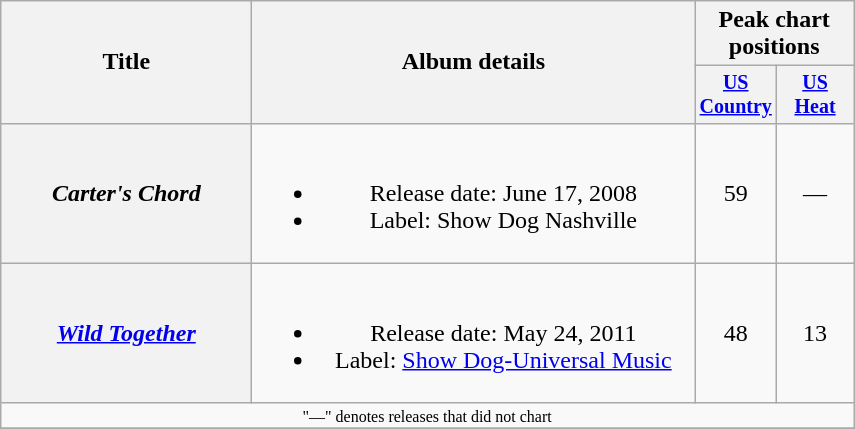<table class="wikitable plainrowheaders" style="text-align:center;">
<tr>
<th rowspan="2" style="width:10em;">Title</th>
<th rowspan="2" style="width:18em;">Album details</th>
<th colspan="2">Peak chart<br>positions</th>
</tr>
<tr style="font-size:smaller;">
<th width="45"><a href='#'>US Country</a></th>
<th width="45"><a href='#'>US<br>Heat</a></th>
</tr>
<tr>
<th scope="row"><em>Carter's Chord</em></th>
<td><br><ul><li>Release date: June 17, 2008</li><li>Label: Show Dog Nashville</li></ul></td>
<td>59</td>
<td>—</td>
</tr>
<tr>
<th scope="row"><em><a href='#'>Wild Together</a></em></th>
<td><br><ul><li>Release date: May 24, 2011</li><li>Label: <a href='#'>Show Dog-Universal Music</a></li></ul></td>
<td>48</td>
<td>13</td>
</tr>
<tr>
<td colspan="4" style="font-size:8pt">"—" denotes releases that did not chart</td>
</tr>
<tr>
</tr>
</table>
